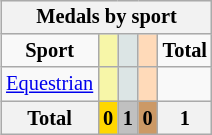<table class="wikitable" style="font-size:85%; float: right;">
<tr style="background:#efefef;">
<th colspan=5><strong>Medals by sport</strong></th>
</tr>
<tr align=center>
<td><strong>Sport</strong></td>
<td bgcolor=#f7f6a8></td>
<td bgcolor=#dce5e5></td>
<td bgcolor=#ffdab9></td>
<td><strong>Total</strong></td>
</tr>
<tr align=center>
<td><a href='#'>Equestrian</a></td>
<td style="background:#F7F6A8;"></td>
<td style="background:#DCE5E5;"></td>
<td style="background:#FFDAB9;"></td>
<td></td>
</tr>
<tr align=center>
<th><strong>Total</strong></th>
<th style="background:gold;"><strong>0</strong></th>
<th style="background:silver;"><strong>1</strong></th>
<th style="background:#c96;"><strong>0</strong></th>
<th><strong>1</strong></th>
</tr>
</table>
